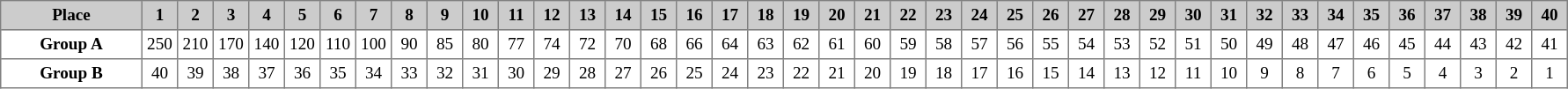<table cellpadding="3" cellspacing="0" border="1" style="background:#white; font-size:80%; border:gray solid 1px; border-collapse:collapse">
<tr style="background:#ccc; text-align:center;">
<th>Place</th>
<th width="20">1</th>
<th width="20">2</th>
<th width="20">3</th>
<th width="20">4</th>
<th width="20">5</th>
<th width="20">6</th>
<th width="20">7</th>
<th width="20">8</th>
<th width="20">9</th>
<th width="20">10</th>
<th width="20">11</th>
<th width="20">12</th>
<th width="20">13</th>
<th width="20">14</th>
<th width="20">15</th>
<th width="20">16</th>
<th width="20">17</th>
<th width="20">18</th>
<th width="20">19</th>
<th width="20">20</th>
<th width="20">21</th>
<th width="20">22</th>
<th width="20">23</th>
<th width="20">24</th>
<th width="20">25</th>
<th width="20">26</th>
<th width="20">27</th>
<th width="20">28</th>
<th width="20">29</th>
<th width="20">30</th>
<th width="20">31</th>
<th width="20">32</th>
<th width="20">33</th>
<th width="20">34</th>
<th width="20">35</th>
<th width="20">36</th>
<th width="20">37</th>
<th width="20">38</th>
<th width="20">39</th>
<th width="20">40</th>
</tr>
<tr align=center>
<th width="100">Group A</th>
<td>250</td>
<td>210</td>
<td>170</td>
<td>140</td>
<td>120</td>
<td>110</td>
<td>100</td>
<td>90</td>
<td>85</td>
<td>80</td>
<td>77</td>
<td>74</td>
<td>72</td>
<td>70</td>
<td>68</td>
<td>66</td>
<td>64</td>
<td>63</td>
<td>62</td>
<td>61</td>
<td>60</td>
<td>59</td>
<td>58</td>
<td>57</td>
<td>56</td>
<td>55</td>
<td>54</td>
<td>53</td>
<td>52</td>
<td>51</td>
<td>50</td>
<td>49</td>
<td>48</td>
<td>47</td>
<td>46</td>
<td>45</td>
<td>44</td>
<td>43</td>
<td>42</td>
<td>41</td>
</tr>
<tr align=center>
<th width="90">Group B</th>
<td>40</td>
<td>39</td>
<td>38</td>
<td>37</td>
<td>36</td>
<td>35</td>
<td>34</td>
<td>33</td>
<td>32</td>
<td>31</td>
<td>30</td>
<td>29</td>
<td>28</td>
<td>27</td>
<td>26</td>
<td>25</td>
<td>24</td>
<td>23</td>
<td>22</td>
<td>21</td>
<td>20</td>
<td>19</td>
<td>18</td>
<td>17</td>
<td>16</td>
<td>15</td>
<td>14</td>
<td>13</td>
<td>12</td>
<td>11</td>
<td>10</td>
<td>9</td>
<td>8</td>
<td>7</td>
<td>6</td>
<td>5</td>
<td>4</td>
<td>3</td>
<td>2</td>
<td>1</td>
</tr>
</table>
